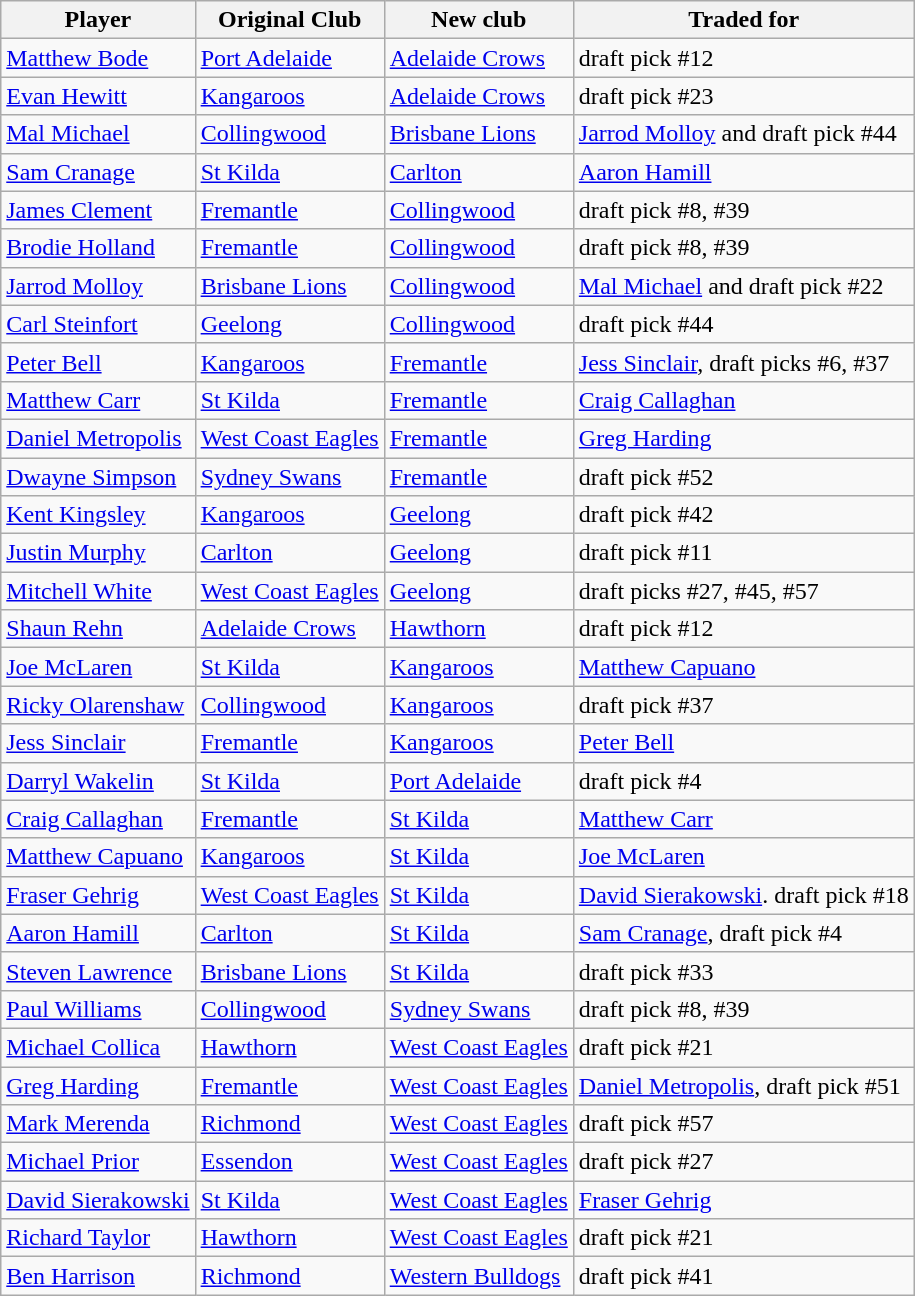<table class="wikitable sortable">
<tr>
<th>Player</th>
<th>Original Club</th>
<th>New club</th>
<th>Traded for</th>
</tr>
<tr>
<td><a href='#'>Matthew Bode</a></td>
<td><a href='#'>Port Adelaide</a></td>
<td><a href='#'>Adelaide Crows</a></td>
<td>draft pick #12</td>
</tr>
<tr>
<td><a href='#'>Evan Hewitt</a></td>
<td><a href='#'>Kangaroos</a></td>
<td><a href='#'>Adelaide Crows</a></td>
<td>draft pick #23</td>
</tr>
<tr>
<td><a href='#'>Mal Michael</a></td>
<td><a href='#'>Collingwood</a></td>
<td><a href='#'>Brisbane Lions</a></td>
<td><a href='#'>Jarrod Molloy</a> and draft pick #44</td>
</tr>
<tr>
<td><a href='#'>Sam Cranage</a></td>
<td><a href='#'>St Kilda</a></td>
<td><a href='#'>Carlton</a></td>
<td><a href='#'>Aaron Hamill</a></td>
</tr>
<tr>
<td><a href='#'>James Clement</a></td>
<td><a href='#'>Fremantle</a></td>
<td><a href='#'>Collingwood</a></td>
<td>draft pick #8, #39</td>
</tr>
<tr>
<td><a href='#'>Brodie Holland</a></td>
<td><a href='#'>Fremantle</a></td>
<td><a href='#'>Collingwood</a></td>
<td>draft pick #8, #39</td>
</tr>
<tr>
<td><a href='#'>Jarrod Molloy</a></td>
<td><a href='#'>Brisbane Lions</a></td>
<td><a href='#'>Collingwood</a></td>
<td><a href='#'>Mal Michael</a> and draft pick #22</td>
</tr>
<tr>
<td><a href='#'>Carl Steinfort</a></td>
<td><a href='#'>Geelong</a></td>
<td><a href='#'>Collingwood</a></td>
<td>draft pick #44</td>
</tr>
<tr>
<td><a href='#'>Peter Bell</a></td>
<td><a href='#'>Kangaroos</a></td>
<td><a href='#'>Fremantle</a></td>
<td><a href='#'>Jess Sinclair</a>, draft picks #6, #37</td>
</tr>
<tr>
<td><a href='#'>Matthew Carr</a></td>
<td><a href='#'>St Kilda</a></td>
<td><a href='#'>Fremantle</a></td>
<td><a href='#'>Craig Callaghan</a></td>
</tr>
<tr>
<td><a href='#'>Daniel Metropolis</a></td>
<td><a href='#'>West Coast Eagles</a></td>
<td><a href='#'>Fremantle</a></td>
<td><a href='#'>Greg Harding</a></td>
</tr>
<tr>
<td><a href='#'>Dwayne Simpson</a></td>
<td><a href='#'>Sydney Swans</a></td>
<td><a href='#'>Fremantle</a></td>
<td>draft pick #52</td>
</tr>
<tr>
<td><a href='#'>Kent Kingsley</a></td>
<td><a href='#'>Kangaroos</a></td>
<td><a href='#'>Geelong</a></td>
<td>draft pick #42</td>
</tr>
<tr>
<td><a href='#'>Justin Murphy</a></td>
<td><a href='#'>Carlton</a></td>
<td><a href='#'>Geelong</a></td>
<td>draft pick #11</td>
</tr>
<tr>
<td><a href='#'>Mitchell White</a></td>
<td><a href='#'>West Coast Eagles</a></td>
<td><a href='#'>Geelong</a></td>
<td>draft picks #27, #45, #57</td>
</tr>
<tr>
<td><a href='#'>Shaun Rehn</a></td>
<td><a href='#'>Adelaide Crows</a></td>
<td><a href='#'>Hawthorn</a></td>
<td>draft pick #12</td>
</tr>
<tr>
<td><a href='#'>Joe McLaren</a></td>
<td><a href='#'>St Kilda</a></td>
<td><a href='#'>Kangaroos</a></td>
<td><a href='#'>Matthew Capuano</a></td>
</tr>
<tr>
<td><a href='#'>Ricky Olarenshaw</a></td>
<td><a href='#'>Collingwood</a></td>
<td><a href='#'>Kangaroos</a></td>
<td>draft pick #37</td>
</tr>
<tr>
<td><a href='#'>Jess Sinclair</a></td>
<td><a href='#'>Fremantle</a></td>
<td><a href='#'>Kangaroos</a></td>
<td><a href='#'>Peter Bell</a></td>
</tr>
<tr>
<td><a href='#'>Darryl Wakelin</a></td>
<td><a href='#'>St Kilda</a></td>
<td><a href='#'>Port Adelaide</a></td>
<td>draft pick #4</td>
</tr>
<tr>
<td><a href='#'>Craig Callaghan</a></td>
<td><a href='#'>Fremantle</a></td>
<td><a href='#'>St Kilda</a></td>
<td><a href='#'>Matthew Carr</a></td>
</tr>
<tr>
<td><a href='#'>Matthew Capuano</a></td>
<td><a href='#'>Kangaroos</a></td>
<td><a href='#'>St Kilda</a></td>
<td><a href='#'>Joe McLaren</a></td>
</tr>
<tr>
<td><a href='#'>Fraser Gehrig</a></td>
<td><a href='#'>West Coast Eagles</a></td>
<td><a href='#'>St Kilda</a></td>
<td><a href='#'>David Sierakowski</a>. draft pick #18</td>
</tr>
<tr>
<td><a href='#'>Aaron Hamill</a></td>
<td><a href='#'>Carlton</a></td>
<td><a href='#'>St Kilda</a></td>
<td><a href='#'>Sam Cranage</a>, draft pick #4</td>
</tr>
<tr>
<td><a href='#'>Steven Lawrence</a></td>
<td><a href='#'>Brisbane Lions</a></td>
<td><a href='#'>St Kilda</a></td>
<td>draft pick #33</td>
</tr>
<tr>
<td><a href='#'>Paul Williams</a></td>
<td><a href='#'>Collingwood</a></td>
<td><a href='#'>Sydney Swans</a></td>
<td>draft pick #8, #39</td>
</tr>
<tr>
<td><a href='#'>Michael Collica</a></td>
<td><a href='#'>Hawthorn</a></td>
<td><a href='#'>West Coast Eagles</a></td>
<td>draft pick #21</td>
</tr>
<tr>
<td><a href='#'>Greg Harding</a></td>
<td><a href='#'>Fremantle</a></td>
<td><a href='#'>West Coast Eagles</a></td>
<td><a href='#'>Daniel Metropolis</a>, draft pick #51</td>
</tr>
<tr>
<td><a href='#'>Mark Merenda</a></td>
<td><a href='#'>Richmond</a></td>
<td><a href='#'>West Coast Eagles</a></td>
<td>draft pick #57</td>
</tr>
<tr>
<td><a href='#'>Michael Prior</a></td>
<td><a href='#'>Essendon</a></td>
<td><a href='#'>West Coast Eagles</a></td>
<td>draft pick #27</td>
</tr>
<tr>
<td><a href='#'>David Sierakowski</a></td>
<td><a href='#'>St Kilda</a></td>
<td><a href='#'>West Coast Eagles</a></td>
<td><a href='#'>Fraser Gehrig</a></td>
</tr>
<tr>
<td><a href='#'>Richard Taylor</a></td>
<td><a href='#'>Hawthorn</a></td>
<td><a href='#'>West Coast Eagles</a></td>
<td>draft pick #21</td>
</tr>
<tr>
<td><a href='#'>Ben Harrison</a></td>
<td><a href='#'>Richmond</a></td>
<td><a href='#'>Western Bulldogs</a></td>
<td>draft pick #41</td>
</tr>
</table>
